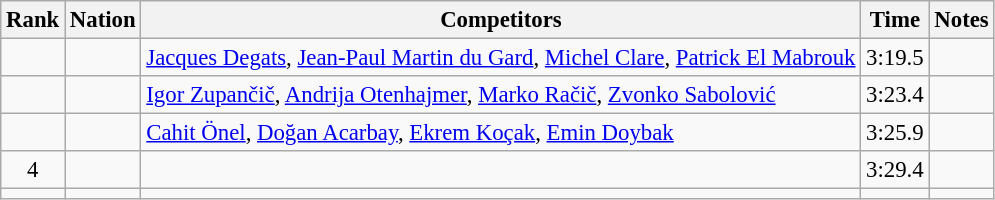<table class="wikitable sortable" style="text-align:center; font-size:95%">
<tr>
<th>Rank</th>
<th>Nation</th>
<th>Competitors</th>
<th>Time</th>
<th>Notes</th>
</tr>
<tr>
<td></td>
<td align=left></td>
<td align=left><a href='#'>Jacques Degats</a>, <a href='#'>Jean-Paul Martin du Gard</a>, <a href='#'>Michel Clare</a>, <a href='#'>Patrick El Mabrouk</a></td>
<td>3:19.5</td>
<td></td>
</tr>
<tr>
<td></td>
<td align=left></td>
<td align=left><a href='#'>Igor Zupančič</a>, <a href='#'>Andrija Otenhajmer</a>, <a href='#'>Marko Račič</a>, <a href='#'>Zvonko Sabolović</a></td>
<td>3:23.4</td>
<td></td>
</tr>
<tr>
<td></td>
<td align=left></td>
<td align=left><a href='#'>Cahit Önel</a>, <a href='#'>Doğan Acarbay</a>, <a href='#'>Ekrem Koçak</a>, <a href='#'>Emin Doybak</a></td>
<td>3:25.9</td>
<td></td>
</tr>
<tr>
<td>4</td>
<td align=left></td>
<td align=left></td>
<td>3:29.4</td>
<td></td>
</tr>
<tr>
<td></td>
<td align=left></td>
<td align=left></td>
<td></td>
<td></td>
</tr>
</table>
